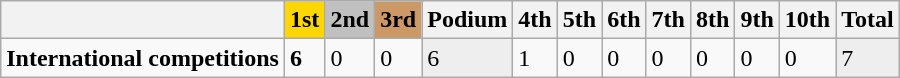<table class="wikitable">
<tr>
<th></th>
<th style="background: gold;">1st</th>
<th style="background: silver;">2nd</th>
<th style="background: #c96;">3rd</th>
<th>Podium</th>
<th>4th</th>
<th>5th</th>
<th>6th</th>
<th>7th</th>
<th>8th</th>
<th>9th</th>
<th>10th</th>
<th>Total</th>
</tr>
<tr>
<td><strong>International competitions</strong></td>
<td><strong>6</strong></td>
<td>0</td>
<td>0</td>
<td style="background: #EEEEEE;">6</td>
<td>1</td>
<td>0</td>
<td>0</td>
<td>0</td>
<td>0</td>
<td>0</td>
<td>0</td>
<td style="background: #EEEEEE;">7</td>
</tr>
</table>
